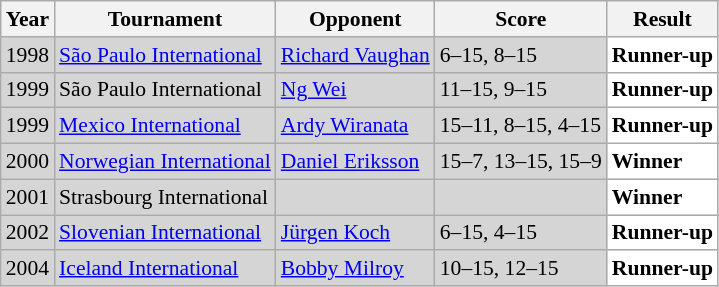<table class="sortable wikitable" style="font-size: 90%;">
<tr>
<th>Year</th>
<th>Tournament</th>
<th>Opponent</th>
<th>Score</th>
<th>Result</th>
</tr>
<tr style="background:#D5D5D5">
<td align="center">1998</td>
<td align="left"><a href='#'>São Paulo International</a></td>
<td align="left"> <a href='#'>Richard Vaughan</a></td>
<td align="left">6–15, 8–15</td>
<td style="text-align:left; background:white"> <strong>Runner-up</strong></td>
</tr>
<tr style="background:#D5D5D5">
<td align="center">1999</td>
<td align="left">São Paulo International</td>
<td align="left"> <a href='#'>Ng Wei</a></td>
<td align="left">11–15, 9–15</td>
<td style="text-align:left; background:white"> <strong>Runner-up</strong></td>
</tr>
<tr style="background:#D5D5D5">
<td align="center">1999</td>
<td align="left"><a href='#'>Mexico International</a></td>
<td align="left"> <a href='#'>Ardy Wiranata</a></td>
<td align="left">15–11, 8–15, 4–15</td>
<td style="text-align:left; background:white"> <strong>Runner-up</strong></td>
</tr>
<tr style="background:#D5D5D5">
<td align="center">2000</td>
<td align="left"><a href='#'>Norwegian International</a></td>
<td align="left"> <a href='#'>Daniel Eriksson</a></td>
<td align="left">15–7, 13–15, 15–9</td>
<td style="text-align:left; background:white"> <strong>Winner</strong></td>
</tr>
<tr style="background:#D5D5D5">
<td align="center">2001</td>
<td align="left">Strasbourg International</td>
<td align="left"></td>
<td align="left"></td>
<td style="text-align:left; background:white"> <strong>Winner</strong></td>
</tr>
<tr style="background:#D5D5D5">
<td align="center">2002</td>
<td align="left"><a href='#'>Slovenian International</a></td>
<td align="left"> <a href='#'>Jürgen Koch</a></td>
<td align="left">6–15, 4–15</td>
<td style="text-align:left; background:white"> <strong>Runner-up</strong></td>
</tr>
<tr style="background:#D5D5D5">
<td align="center">2004</td>
<td align="left"><a href='#'>Iceland International</a></td>
<td align="left"> <a href='#'>Bobby Milroy</a></td>
<td align="left">10–15, 12–15</td>
<td style="text-align:left; background:white"> <strong>Runner-up</strong></td>
</tr>
</table>
